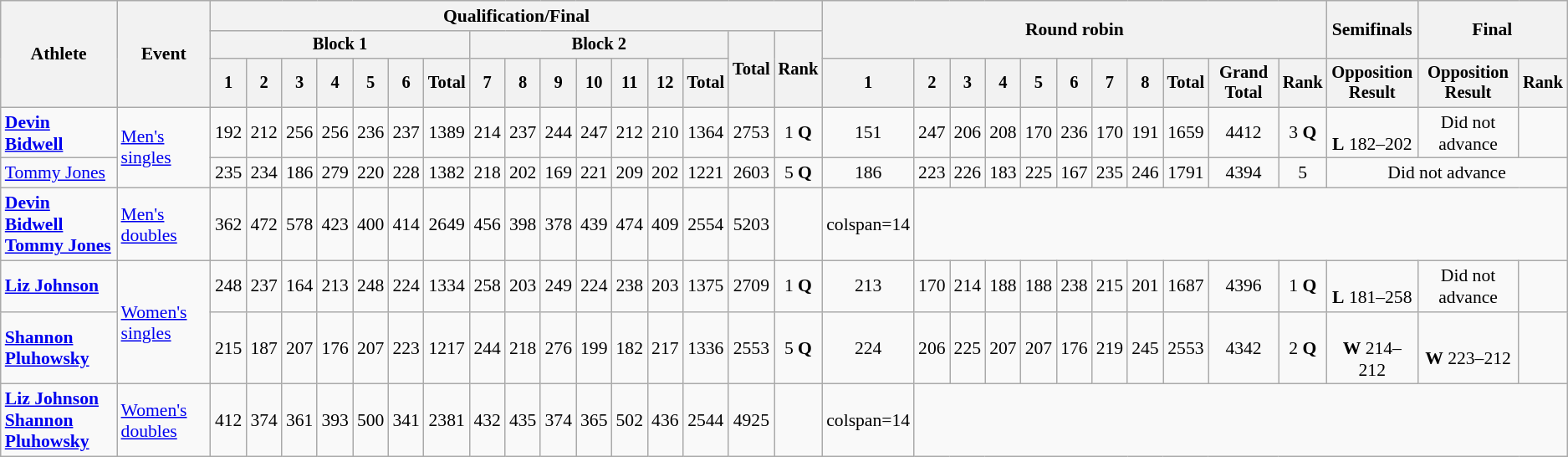<table class=wikitable style="font-size:90%;">
<tr>
<th rowspan=3>Athlete</th>
<th rowspan=3>Event</th>
<th colspan=16>Qualification/Final</th>
<th rowspan=2 colspan=11>Round robin</th>
<th rowspan=2>Semifinals</th>
<th rowspan=2 colspan=2>Final</th>
</tr>
<tr style="font-size:95%">
<th colspan=7>Block 1</th>
<th colspan=7>Block 2</th>
<th rowspan=2>Total</th>
<th rowspan=2>Rank</th>
</tr>
<tr style="font-size:95%">
<th>1</th>
<th>2</th>
<th>3</th>
<th>4</th>
<th>5</th>
<th>6</th>
<th>Total</th>
<th>7</th>
<th>8</th>
<th>9</th>
<th>10</th>
<th>11</th>
<th>12</th>
<th>Total</th>
<th>1</th>
<th>2</th>
<th>3</th>
<th>4</th>
<th>5</th>
<th>6</th>
<th>7</th>
<th>8</th>
<th>Total</th>
<th>Grand Total</th>
<th>Rank</th>
<th>Opposition<br>Result</th>
<th>Opposition<br>Result</th>
<th>Rank</th>
</tr>
<tr align=center>
<td align=left><strong><a href='#'>Devin Bidwell</a></strong></td>
<td align=left rowspan=2><a href='#'>Men's singles</a></td>
<td>192</td>
<td>212</td>
<td>256</td>
<td>256</td>
<td>236</td>
<td>237</td>
<td>1389</td>
<td>214</td>
<td>237</td>
<td>244</td>
<td>247</td>
<td>212</td>
<td>210</td>
<td>1364</td>
<td>2753</td>
<td>1 <strong>Q</strong></td>
<td>151</td>
<td>247</td>
<td>206</td>
<td>208</td>
<td>170</td>
<td>236</td>
<td>170</td>
<td>191</td>
<td>1659</td>
<td>4412</td>
<td>3 <strong>Q</strong></td>
<td><br><strong>L</strong> 182–202</td>
<td>Did not advance</td>
<td></td>
</tr>
<tr align=center>
<td align=left><a href='#'>Tommy Jones</a></td>
<td>235</td>
<td>234</td>
<td>186</td>
<td>279</td>
<td>220</td>
<td>228</td>
<td>1382</td>
<td>218</td>
<td>202</td>
<td>169</td>
<td>221</td>
<td>209</td>
<td>202</td>
<td>1221</td>
<td>2603</td>
<td>5 <strong>Q</strong></td>
<td>186</td>
<td>223</td>
<td>226</td>
<td>183</td>
<td>225</td>
<td>167</td>
<td>235</td>
<td>246</td>
<td>1791</td>
<td>4394</td>
<td>5</td>
<td colspan=3>Did not advance</td>
</tr>
<tr align=center>
<td align=left><strong><a href='#'>Devin Bidwell</a><br><a href='#'>Tommy Jones</a></strong></td>
<td align=left><a href='#'>Men's doubles</a></td>
<td>362</td>
<td>472</td>
<td>578</td>
<td>423</td>
<td>400</td>
<td>414</td>
<td>2649</td>
<td>456</td>
<td>398</td>
<td>378</td>
<td>439</td>
<td>474</td>
<td>409</td>
<td>2554</td>
<td>5203</td>
<td></td>
<td>colspan=14 </td>
</tr>
<tr align=center>
<td align=left><strong><a href='#'>Liz Johnson</a></strong></td>
<td align=left rowspan=2><a href='#'>Women's singles</a></td>
<td>248</td>
<td>237</td>
<td>164</td>
<td>213</td>
<td>248</td>
<td>224</td>
<td>1334</td>
<td>258</td>
<td>203</td>
<td>249</td>
<td>224</td>
<td>238</td>
<td>203</td>
<td>1375</td>
<td>2709</td>
<td>1 <strong>Q</strong></td>
<td>213</td>
<td>170</td>
<td>214</td>
<td>188</td>
<td>188</td>
<td>238</td>
<td>215</td>
<td>201</td>
<td>1687</td>
<td>4396</td>
<td>1 <strong>Q</strong></td>
<td><br><strong>L</strong> 181–258</td>
<td>Did not advance</td>
<td></td>
</tr>
<tr align=center>
<td align=left><strong><a href='#'>Shannon Pluhowsky</a></strong></td>
<td>215</td>
<td>187</td>
<td>207</td>
<td>176</td>
<td>207</td>
<td>223</td>
<td>1217</td>
<td>244</td>
<td>218</td>
<td>276</td>
<td>199</td>
<td>182</td>
<td>217</td>
<td>1336</td>
<td>2553</td>
<td>5 <strong>Q</strong></td>
<td>224</td>
<td>206</td>
<td>225</td>
<td>207</td>
<td>207</td>
<td>176</td>
<td>219</td>
<td>245</td>
<td>2553</td>
<td>4342</td>
<td>2 <strong>Q</strong></td>
<td><br><strong>W</strong> 214–212</td>
<td><br><strong>W</strong> 223–212</td>
<td></td>
</tr>
<tr align=center>
<td align=left><strong><a href='#'>Liz Johnson</a><br><a href='#'>Shannon Pluhowsky</a></strong></td>
<td align=left><a href='#'>Women's doubles</a></td>
<td>412</td>
<td>374</td>
<td>361</td>
<td>393</td>
<td>500</td>
<td>341</td>
<td>2381</td>
<td>432</td>
<td>435</td>
<td>374</td>
<td>365</td>
<td>502</td>
<td>436</td>
<td>2544</td>
<td>4925</td>
<td></td>
<td>colspan=14 </td>
</tr>
</table>
